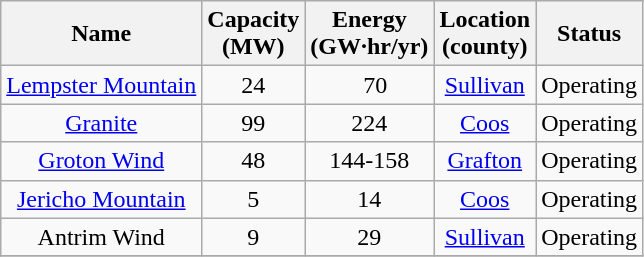<table class="sortable wikitable" style="text-align:center;">
<tr>
<th>Name</th>
<th>Capacity <br> (MW)</th>
<th>Energy <br> (GW·hr/yr)</th>
<th>Location <br> (county)</th>
<th class="unsortable">Status</th>
</tr>
<tr>
<td><a href='#'>Lempster Mountain</a></td>
<td>24</td>
<td>  70</td>
<td><a href='#'>Sullivan</a></td>
<td>Operating</td>
</tr>
<tr>
<td><a href='#'>Granite</a></td>
<td>99</td>
<td>224</td>
<td><a href='#'>Coos</a></td>
<td>Operating</td>
</tr>
<tr>
<td><a href='#'>Groton Wind</a></td>
<td>48</td>
<td>144-158</td>
<td><a href='#'>Grafton</a></td>
<td>Operating</td>
</tr>
<tr>
<td><a href='#'>Jericho Mountain</a></td>
<td>5</td>
<td>14</td>
<td><a href='#'>Coos</a></td>
<td>Operating </td>
</tr>
<tr>
<td>Antrim Wind</td>
<td>9</td>
<td>29</td>
<td><a href='#'>Sullivan</a></td>
<td>Operating</td>
</tr>
<tr>
</tr>
</table>
